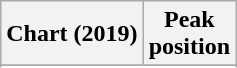<table class="wikitable sortable plainrowheaders">
<tr>
<th>Chart (2019)</th>
<th>Peak<br>position</th>
</tr>
<tr>
</tr>
<tr>
</tr>
<tr>
</tr>
<tr>
</tr>
<tr>
</tr>
<tr>
</tr>
<tr>
</tr>
<tr>
</tr>
<tr>
</tr>
<tr>
</tr>
</table>
